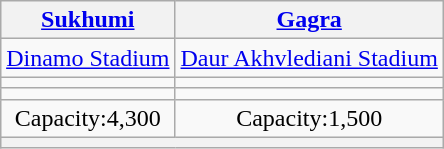<table class="wikitable" style="margin:1em auto; text-align:center;">
<tr>
<th><a href='#'>Sukhumi</a></th>
<th><a href='#'>Gagra</a></th>
</tr>
<tr>
<td><a href='#'>Dinamo Stadium</a></td>
<td><a href='#'>Daur Akhvlediani Stadium</a></td>
</tr>
<tr>
<td></td>
<td></td>
</tr>
<tr>
<td><small></small></td>
<td><small></small></td>
</tr>
<tr>
<td>Capacity:4,300</td>
<td>Capacity:1,500</td>
</tr>
<tr>
<th rowspan=15 colspan=2></th>
</tr>
</table>
